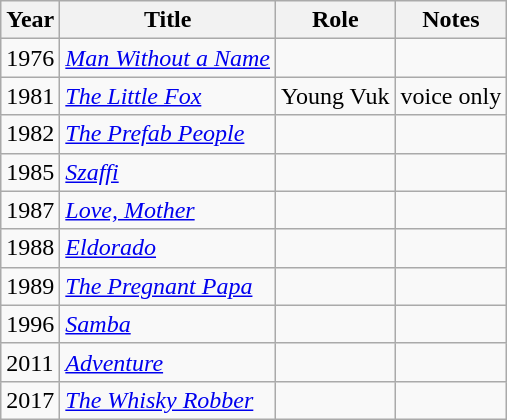<table class="wikitable sortable">
<tr>
<th>Year</th>
<th>Title</th>
<th>Role</th>
<th class="unsortable">Notes</th>
</tr>
<tr>
<td>1976</td>
<td><em><a href='#'>Man Without a Name</a></em></td>
<td></td>
<td></td>
</tr>
<tr>
<td>1981</td>
<td><em><a href='#'>The Little Fox</a></em></td>
<td>Young Vuk</td>
<td>voice only</td>
</tr>
<tr>
<td>1982</td>
<td><em><a href='#'>The Prefab People</a></em></td>
<td></td>
<td></td>
</tr>
<tr>
<td>1985</td>
<td><em><a href='#'>Szaffi</a></em></td>
<td></td>
<td></td>
</tr>
<tr>
<td>1987</td>
<td><em><a href='#'>Love, Mother</a></em></td>
<td></td>
<td></td>
</tr>
<tr>
<td>1988</td>
<td><em><a href='#'>Eldorado</a></em></td>
<td></td>
<td></td>
</tr>
<tr>
<td>1989</td>
<td><em><a href='#'>The Pregnant Papa</a></em></td>
<td></td>
<td></td>
</tr>
<tr>
<td>1996</td>
<td><em><a href='#'>Samba</a></em></td>
<td></td>
<td></td>
</tr>
<tr>
<td>2011</td>
<td><em><a href='#'>Adventure</a></em></td>
<td></td>
<td></td>
</tr>
<tr>
<td>2017</td>
<td><em><a href='#'>The Whisky Robber</a></em></td>
<td></td>
<td></td>
</tr>
</table>
